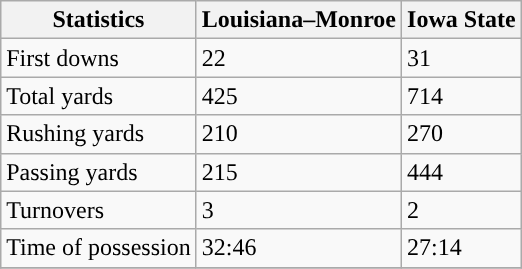<table class="wikitable" style="float: right;">
<tr>
<th>Statistics</th>
<th>Louisiana–Monroe</th>
<th>Iowa State</th>
</tr>
<tr>
<td>First downs</td>
<td>22</td>
<td>31</td>
</tr>
<tr>
<td>Total yards</td>
<td>425</td>
<td>714</td>
</tr>
<tr>
<td>Rushing yards</td>
<td>210</td>
<td>270</td>
</tr>
<tr>
<td>Passing yards</td>
<td>215</td>
<td>444</td>
</tr>
<tr>
<td>Turnovers</td>
<td>3</td>
<td>2</td>
</tr>
<tr>
<td>Time of possession</td>
<td>32:46</td>
<td>27:14</td>
</tr>
<tr>
</tr>
</table>
